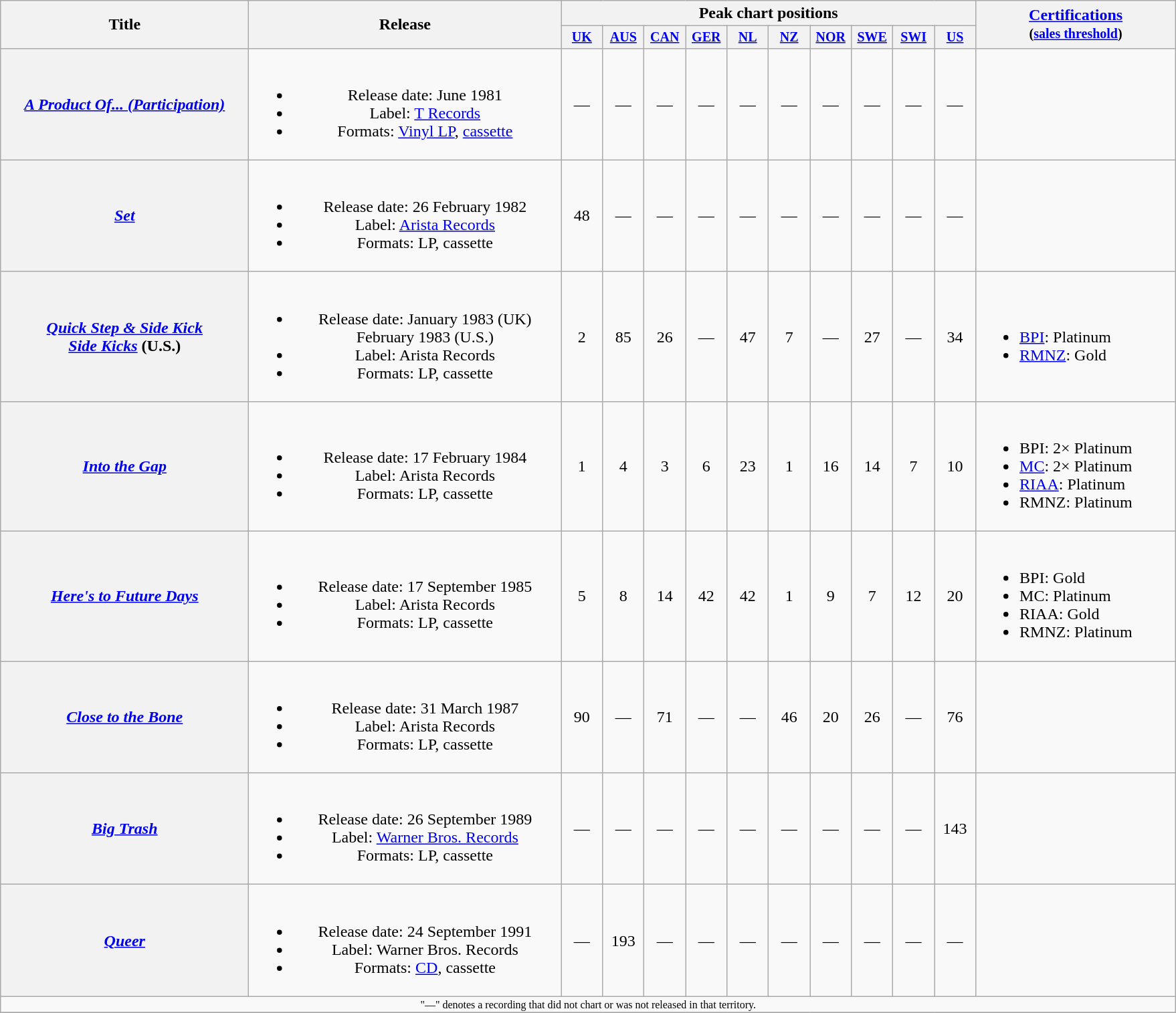<table class="wikitable plainrowheaders" style="text-align:center;">
<tr>
<th rowspan="2" style="width:15em;">Title</th>
<th rowspan="2" style="width:19em;">Release</th>
<th colspan="10">Peak chart positions</th>
<th rowspan="2" style="width:12em;"><a href='#'>Certifications</a><br><small>(<a href='#'>sales threshold</a>)</small></th>
</tr>
<tr style="font-size:smaller;">
<th style="width:35px;"><a href='#'>UK</a><br></th>
<th style="width:35px;"><a href='#'>AUS</a><br></th>
<th style="width:35px;"><a href='#'>CAN</a><br></th>
<th style="width:35px;"><a href='#'>GER</a><br></th>
<th style="width:35px;"><a href='#'>NL</a><br></th>
<th style="width:35px;"><a href='#'>NZ</a><br></th>
<th style="width:35px;"><a href='#'>NOR</a><br></th>
<th style="width:35px;"><a href='#'>SWE</a><br></th>
<th style="width:35px;"><a href='#'>SWI</a><br></th>
<th style="width:35px;"><a href='#'>US</a><br></th>
</tr>
<tr>
<th scope="row"><em><a href='#'>A Product Of... (Participation)</a></em></th>
<td><br><ul><li>Release date: June 1981</li><li>Label: <a href='#'>T Records</a></li><li>Formats: <a href='#'>Vinyl LP</a>, <a href='#'>cassette</a></li></ul></td>
<td>—</td>
<td>—</td>
<td>—</td>
<td>—</td>
<td>—</td>
<td>—</td>
<td>—</td>
<td>—</td>
<td>—</td>
<td>—</td>
<td></td>
</tr>
<tr>
<th scope="row"><em><a href='#'>Set</a></em></th>
<td><br><ul><li>Release date: 26 February 1982</li><li>Label: <a href='#'>Arista Records</a></li><li>Formats: LP, cassette</li></ul></td>
<td>48</td>
<td>—</td>
<td>—</td>
<td>—</td>
<td>—</td>
<td>—</td>
<td>—</td>
<td>—</td>
<td>—</td>
<td>—</td>
<td></td>
</tr>
<tr>
<th scope="row"><em><a href='#'>Quick Step & Side Kick</a></em><br><em><a href='#'>Side Kicks</a></em> (U.S.)</th>
<td><br><ul><li>Release date: January 1983 (UK)<br> February 1983 (U.S.)</li><li>Label: Arista Records</li><li>Formats: LP, cassette</li></ul></td>
<td>2</td>
<td>85</td>
<td>26</td>
<td>—</td>
<td>47</td>
<td>7</td>
<td>—</td>
<td>27</td>
<td>—</td>
<td>34</td>
<td align="left"><br><ul><li><a href='#'>BPI</a>: Platinum</li><li><a href='#'>RMNZ</a>: Gold</li></ul></td>
</tr>
<tr>
<th scope="row"><em><a href='#'>Into the Gap</a></em></th>
<td><br><ul><li>Release date: 17 February 1984</li><li>Label: Arista Records</li><li>Formats: LP, cassette</li></ul></td>
<td>1</td>
<td>4</td>
<td>3</td>
<td>6</td>
<td>23</td>
<td>1</td>
<td>16</td>
<td>14</td>
<td>7</td>
<td>10</td>
<td align="left"><br><ul><li>BPI: 2× Platinum</li><li><a href='#'>MC</a>: 2× Platinum</li><li><a href='#'>RIAA</a>: Platinum</li><li>RMNZ: Platinum</li></ul></td>
</tr>
<tr>
<th scope="row"><em><a href='#'>Here's to Future Days</a></em></th>
<td><br><ul><li>Release date: 17 September 1985</li><li>Label: Arista Records</li><li>Formats: LP, cassette</li></ul></td>
<td>5</td>
<td>8</td>
<td>14</td>
<td>42</td>
<td>42</td>
<td>1</td>
<td>9</td>
<td>7</td>
<td>12</td>
<td>20</td>
<td align="left"><br><ul><li>BPI: Gold</li><li>MC: Platinum</li><li>RIAA: Gold</li><li>RMNZ: Platinum</li></ul></td>
</tr>
<tr>
<th scope="row"><em><a href='#'>Close to the Bone</a></em></th>
<td><br><ul><li>Release date: 31 March 1987</li><li>Label: Arista Records</li><li>Formats: LP, cassette</li></ul></td>
<td>90</td>
<td>—</td>
<td>71</td>
<td>—</td>
<td>—</td>
<td>46</td>
<td>20</td>
<td>26</td>
<td>—</td>
<td>76</td>
<td></td>
</tr>
<tr>
<th scope="row"><em><a href='#'>Big Trash</a></em></th>
<td><br><ul><li>Release date: 26 September 1989</li><li>Label: <a href='#'>Warner Bros. Records</a></li><li>Formats: LP, cassette</li></ul></td>
<td>—</td>
<td>—</td>
<td>—</td>
<td>—</td>
<td>—</td>
<td>—</td>
<td>—</td>
<td>—</td>
<td>—</td>
<td>143</td>
<td></td>
</tr>
<tr>
<th scope="row"><em><a href='#'>Queer</a></em></th>
<td><br><ul><li>Release date: 24 September 1991</li><li>Label: Warner Bros. Records</li><li>Formats: <a href='#'>CD</a>, cassette</li></ul></td>
<td>—</td>
<td>193</td>
<td>—</td>
<td>—</td>
<td>—</td>
<td>—</td>
<td>—</td>
<td>—</td>
<td>—</td>
<td>—</td>
<td></td>
</tr>
<tr>
<td colspan="16" style="font-size:8pt">"—" denotes a recording that did not chart or was not released in that territory.</td>
</tr>
<tr>
</tr>
</table>
